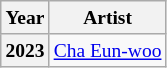<table class="wikitable mw-collapsible mw-collapsed" style="font-size:small; text-align:center">
<tr>
<th>Year</th>
<th>Artist</th>
</tr>
<tr>
<th>2023</th>
<td><a href='#'>Cha Eun-woo</a></td>
</tr>
</table>
